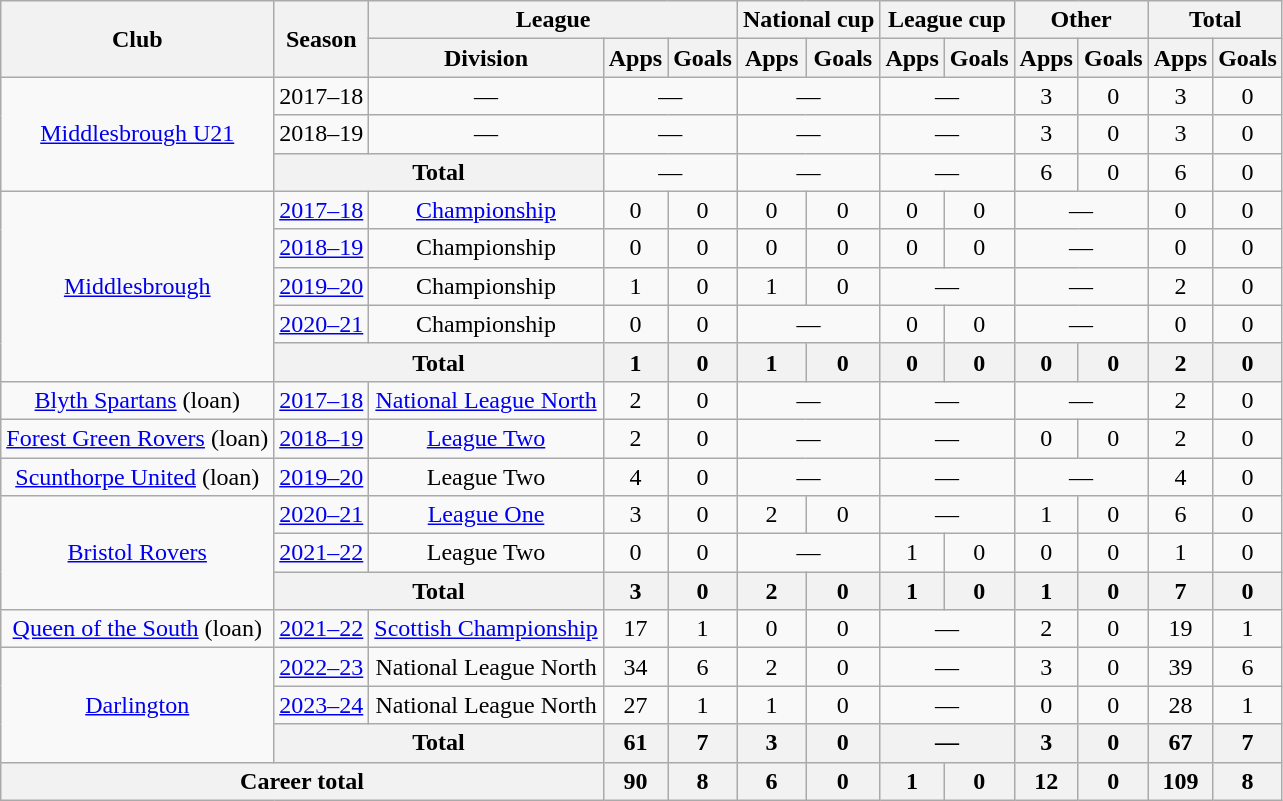<table class="wikitable" style=text-align:center>
<tr>
<th rowspan=2>Club</th>
<th rowspan=2>Season</th>
<th colspan=3>League</th>
<th colspan=2>National cup</th>
<th colspan=2>League cup</th>
<th colspan=2>Other</th>
<th colspan=2>Total</th>
</tr>
<tr>
<th>Division</th>
<th>Apps</th>
<th>Goals</th>
<th>Apps</th>
<th>Goals</th>
<th>Apps</th>
<th>Goals</th>
<th>Apps</th>
<th>Goals</th>
<th>Apps</th>
<th>Goals</th>
</tr>
<tr>
<td rowspan=3><a href='#'>Middlesbrough U21</a></td>
<td>2017–18</td>
<td colspan=1>—</td>
<td colspan=2>—</td>
<td colspan=2>—</td>
<td colspan=2>—</td>
<td>3</td>
<td>0</td>
<td>3</td>
<td>0</td>
</tr>
<tr>
<td>2018–19</td>
<td colspan=1>—</td>
<td colspan=2>—</td>
<td colspan=2>—</td>
<td colspan=2>—</td>
<td>3</td>
<td>0</td>
<td>3</td>
<td>0</td>
</tr>
<tr>
<th colspan="2">Total</th>
<td colspan=2>—</td>
<td colspan=2>—</td>
<td colspan=2>—</td>
<td>6</td>
<td>0</td>
<td>6</td>
<td>0</td>
</tr>
<tr>
<td rowspan=5><a href='#'>Middlesbrough</a></td>
<td><a href='#'>2017–18</a></td>
<td><a href='#'>Championship</a></td>
<td>0</td>
<td>0</td>
<td>0</td>
<td>0</td>
<td>0</td>
<td>0</td>
<td colspan=2>—</td>
<td>0</td>
<td>0</td>
</tr>
<tr>
<td><a href='#'>2018–19</a></td>
<td>Championship</td>
<td>0</td>
<td>0</td>
<td>0</td>
<td>0</td>
<td>0</td>
<td>0</td>
<td colspan=2>—</td>
<td>0</td>
<td>0</td>
</tr>
<tr>
<td><a href='#'>2019–20</a></td>
<td>Championship</td>
<td>1</td>
<td>0</td>
<td>1</td>
<td>0</td>
<td colspan=2>—</td>
<td colspan=2>—</td>
<td>2</td>
<td>0</td>
</tr>
<tr>
<td><a href='#'>2020–21</a></td>
<td>Championship</td>
<td>0</td>
<td>0</td>
<td colspan=2>—</td>
<td>0</td>
<td>0</td>
<td colspan=2>—</td>
<td>0</td>
<td>0</td>
</tr>
<tr>
<th colspan="2">Total</th>
<th>1</th>
<th>0</th>
<th>1</th>
<th>0</th>
<th>0</th>
<th>0</th>
<th>0</th>
<th>0</th>
<th>2</th>
<th>0</th>
</tr>
<tr>
<td><a href='#'>Blyth Spartans</a> (loan)</td>
<td><a href='#'>2017–18</a></td>
<td><a href='#'>National League North</a></td>
<td>2</td>
<td>0</td>
<td colspan=2>—</td>
<td colspan=2>—</td>
<td colspan=2>—</td>
<td>2</td>
<td>0</td>
</tr>
<tr>
<td><a href='#'>Forest Green Rovers</a> (loan)</td>
<td><a href='#'>2018–19</a></td>
<td><a href='#'>League Two</a></td>
<td>2</td>
<td>0</td>
<td colspan=2>—</td>
<td colspan=2>—</td>
<td>0</td>
<td>0</td>
<td>2</td>
<td>0</td>
</tr>
<tr>
<td><a href='#'>Scunthorpe United</a> (loan)</td>
<td><a href='#'>2019–20</a></td>
<td>League Two</td>
<td>4</td>
<td>0</td>
<td colspan=2>—</td>
<td colspan=2>—</td>
<td colspan=2>—</td>
<td>4</td>
<td>0</td>
</tr>
<tr>
<td rowspan=3><a href='#'>Bristol Rovers</a></td>
<td><a href='#'>2020–21</a></td>
<td><a href='#'>League One</a></td>
<td>3</td>
<td>0</td>
<td>2</td>
<td>0</td>
<td colspan=2>—</td>
<td>1</td>
<td>0</td>
<td>6</td>
<td>0</td>
</tr>
<tr>
<td><a href='#'>2021–22</a></td>
<td>League Two</td>
<td>0</td>
<td>0</td>
<td colspan=2>—</td>
<td>1</td>
<td>0</td>
<td>0</td>
<td>0</td>
<td>1</td>
<td>0</td>
</tr>
<tr>
<th colspan=2>Total</th>
<th>3</th>
<th>0</th>
<th>2</th>
<th>0</th>
<th>1</th>
<th>0</th>
<th>1</th>
<th>0</th>
<th>7</th>
<th>0</th>
</tr>
<tr>
<td><a href='#'>Queen of the South</a> (loan)</td>
<td><a href='#'>2021–22</a></td>
<td><a href='#'>Scottish Championship</a></td>
<td>17</td>
<td>1</td>
<td>0</td>
<td>0</td>
<td colspan=2>—</td>
<td>2</td>
<td>0</td>
<td>19</td>
<td>1</td>
</tr>
<tr>
<td rowspan="3"><a href='#'>Darlington</a></td>
<td><a href='#'>2022–23</a></td>
<td>National League North</td>
<td>34</td>
<td>6</td>
<td>2</td>
<td>0</td>
<td colspan="2">—</td>
<td>3</td>
<td>0</td>
<td>39</td>
<td>6</td>
</tr>
<tr>
<td><a href='#'>2023–24</a></td>
<td>National League North</td>
<td>27</td>
<td>1</td>
<td>1</td>
<td>0</td>
<td colspan="2">—</td>
<td>0</td>
<td>0</td>
<td>28</td>
<td>1</td>
</tr>
<tr>
<th colspan=2>Total</th>
<th>61</th>
<th>7</th>
<th>3</th>
<th>0</th>
<th colspan="2">—</th>
<th>3</th>
<th>0</th>
<th>67</th>
<th>7</th>
</tr>
<tr>
<th colspan="3">Career total</th>
<th>90</th>
<th>8</th>
<th>6</th>
<th>0</th>
<th>1</th>
<th>0</th>
<th>12</th>
<th>0</th>
<th>109</th>
<th>8</th>
</tr>
</table>
